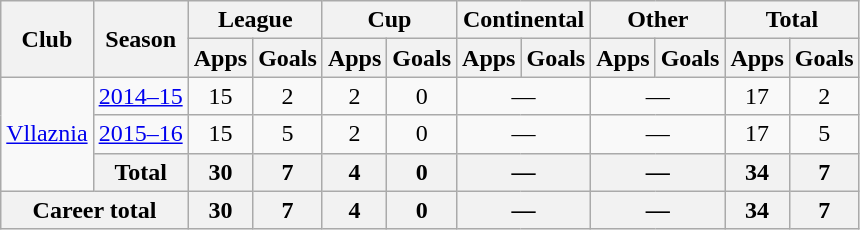<table class="wikitable" style="text-align: center;">
<tr>
<th rowspan="2">Club</th>
<th rowspan="2">Season</th>
<th colspan="2">League</th>
<th colspan="2">Cup</th>
<th colspan="2">Continental</th>
<th colspan="2">Other</th>
<th colspan="2">Total</th>
</tr>
<tr>
<th>Apps</th>
<th>Goals</th>
<th>Apps</th>
<th>Goals</th>
<th>Apps</th>
<th>Goals</th>
<th>Apps</th>
<th>Goals</th>
<th>Apps</th>
<th>Goals</th>
</tr>
<tr>
<td rowspan="3" valign="center"><a href='#'>Vllaznia</a></td>
<td><a href='#'>2014–15</a></td>
<td>15</td>
<td>2</td>
<td>2</td>
<td>0</td>
<td colspan="2">—</td>
<td colspan="2">—</td>
<td>17</td>
<td>2</td>
</tr>
<tr>
<td><a href='#'>2015–16</a></td>
<td>15</td>
<td>5</td>
<td>2</td>
<td>0</td>
<td colspan="2">—</td>
<td colspan="2">—</td>
<td>17</td>
<td>5</td>
</tr>
<tr>
<th>Total</th>
<th>30</th>
<th>7</th>
<th>4</th>
<th>0</th>
<th colspan="2">—</th>
<th colspan="2">—</th>
<th>34</th>
<th>7</th>
</tr>
<tr>
<th colspan="2">Career total</th>
<th>30</th>
<th>7</th>
<th>4</th>
<th>0</th>
<th colspan="2">—</th>
<th colspan="2">—</th>
<th>34</th>
<th>7</th>
</tr>
</table>
